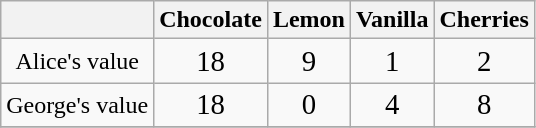<table class="wikitable" style="text-align:center">
<tr>
<th></th>
<th>Chocolate</th>
<th>Lemon</th>
<th>Vanilla</th>
<th>Cherries</th>
</tr>
<tr>
<td>Alice's value</td>
<td><big>18</big></td>
<td><big>9</big></td>
<td><big>1</big></td>
<td><big>2</big></td>
</tr>
<tr>
<td>George's value</td>
<td><big>18</big></td>
<td><big>0</big></td>
<td><big>4</big></td>
<td><big>8</big></td>
</tr>
<tr>
</tr>
</table>
